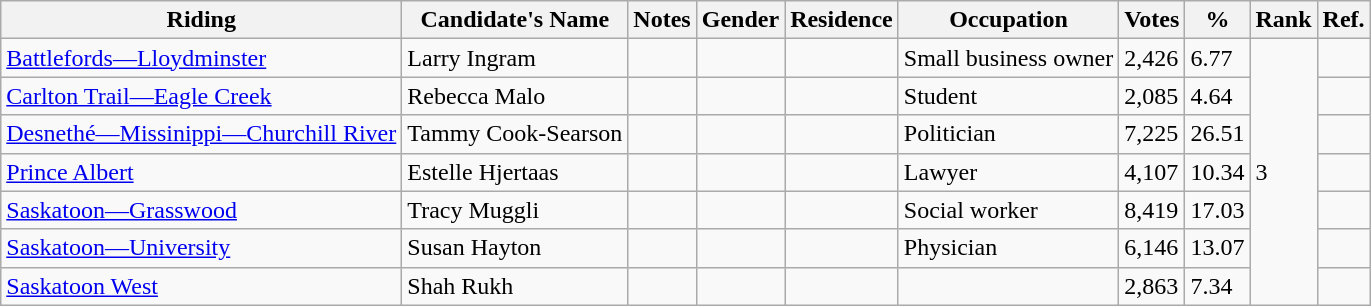<table class="wikitable sortable">
<tr>
<th>Riding</th>
<th>Candidate's Name</th>
<th>Notes</th>
<th>Gender</th>
<th>Residence</th>
<th>Occupation</th>
<th>Votes</th>
<th>%</th>
<th>Rank</th>
<th>Ref.</th>
</tr>
<tr>
<td><a href='#'>Battlefords—Lloydminster</a></td>
<td>Larry Ingram</td>
<td></td>
<td></td>
<td></td>
<td>Small business owner</td>
<td>2,426</td>
<td>6.77</td>
<td rowspan="7">3</td>
<td></td>
</tr>
<tr>
<td><a href='#'>Carlton Trail—Eagle Creek</a></td>
<td>Rebecca Malo</td>
<td></td>
<td></td>
<td></td>
<td>Student</td>
<td>2,085</td>
<td>4.64</td>
<td></td>
</tr>
<tr>
<td><a href='#'>Desnethé—Missinippi—Churchill River</a></td>
<td>Tammy Cook-Searson</td>
<td></td>
<td></td>
<td></td>
<td>Politician</td>
<td>7,225</td>
<td>26.51</td>
<td></td>
</tr>
<tr>
<td><a href='#'>Prince Albert</a></td>
<td>Estelle Hjertaas</td>
<td></td>
<td></td>
<td></td>
<td>Lawyer</td>
<td>4,107</td>
<td>10.34</td>
<td></td>
</tr>
<tr>
<td><a href='#'>Saskatoon—Grasswood</a></td>
<td>Tracy Muggli</td>
<td></td>
<td></td>
<td></td>
<td>Social worker</td>
<td>8,419</td>
<td>17.03</td>
<td></td>
</tr>
<tr>
<td><a href='#'>Saskatoon—University</a></td>
<td>Susan Hayton</td>
<td></td>
<td></td>
<td></td>
<td>Physician</td>
<td>6,146</td>
<td>13.07</td>
<td></td>
</tr>
<tr>
<td><a href='#'>Saskatoon West</a></td>
<td>Shah Rukh</td>
<td></td>
<td></td>
<td></td>
<td></td>
<td>2,863</td>
<td>7.34</td>
<td></td>
</tr>
</table>
